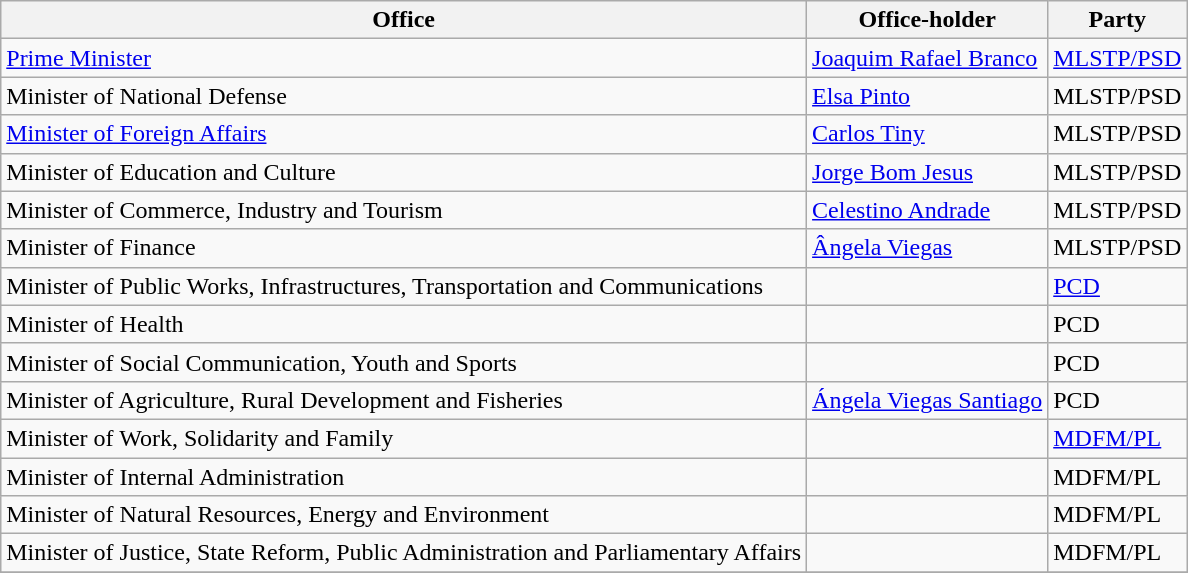<table class="wikitable sortable">
<tr>
<th>Office</th>
<th>Office-holder</th>
<th>Party</th>
</tr>
<tr>
<td><a href='#'>Prime Minister</a></td>
<td><a href='#'>Joaquim Rafael Branco</a></td>
<td><a href='#'>MLSTP/PSD</a></td>
</tr>
<tr>
<td>Minister of National Defense</td>
<td><a href='#'>Elsa Pinto</a></td>
<td>MLSTP/PSD</td>
</tr>
<tr>
<td><a href='#'>Minister of Foreign Affairs</a></td>
<td><a href='#'>Carlos Tiny</a></td>
<td>MLSTP/PSD</td>
</tr>
<tr>
<td>Minister of Education and Culture</td>
<td><a href='#'>Jorge Bom Jesus</a></td>
<td>MLSTP/PSD</td>
</tr>
<tr>
<td>Minister of Commerce, Industry and Tourism</td>
<td><a href='#'>Celestino Andrade</a></td>
<td>MLSTP/PSD</td>
</tr>
<tr>
<td>Minister of Finance</td>
<td><a href='#'>Ângela Viegas</a></td>
<td>MLSTP/PSD</td>
</tr>
<tr>
<td>Minister of Public Works, Infrastructures, Transportation and Communications</td>
<td></td>
<td><a href='#'>PCD</a></td>
</tr>
<tr>
<td>Minister of Health</td>
<td></td>
<td>PCD</td>
</tr>
<tr>
<td>Minister of Social Communication, Youth and Sports</td>
<td></td>
<td>PCD</td>
</tr>
<tr>
<td>Minister of Agriculture, Rural Development and Fisheries</td>
<td><a href='#'>Ángela Viegas Santiago</a></td>
<td>PCD</td>
</tr>
<tr>
<td>Minister of Work, Solidarity and Family</td>
<td></td>
<td><a href='#'>MDFM/PL</a></td>
</tr>
<tr>
<td>Minister of Internal Administration</td>
<td></td>
<td>MDFM/PL</td>
</tr>
<tr>
<td>Minister of Natural Resources, Energy and Environment</td>
<td></td>
<td>MDFM/PL</td>
</tr>
<tr>
<td>Minister of Justice, State Reform, Public Administration and Parliamentary Affairs</td>
<td></td>
<td>MDFM/PL</td>
</tr>
<tr>
</tr>
</table>
